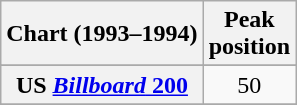<table class="wikitable sortable plainrowheaders" style="text-align:center">
<tr>
<th scope="col">Chart (1993–1994)</th>
<th scope="col">Peak<br>position</th>
</tr>
<tr>
</tr>
<tr>
</tr>
<tr>
<th scope="row">US <a href='#'><em>Billboard</em> 200</a></th>
<td align="center">50</td>
</tr>
<tr>
</tr>
</table>
